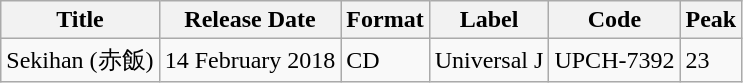<table class="wikitable">
<tr>
<th>Title</th>
<th>Release Date</th>
<th>Format</th>
<th>Label</th>
<th>Code</th>
<th>Peak</th>
</tr>
<tr>
<td>Sekihan (赤飯)</td>
<td>14 February 2018</td>
<td>CD</td>
<td>Universal J</td>
<td>UPCH-7392</td>
<td>23</td>
</tr>
</table>
